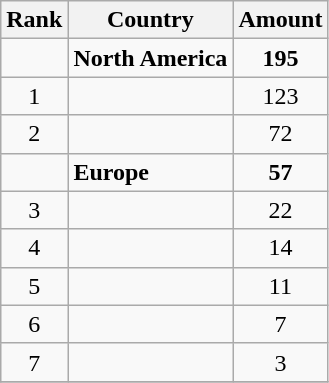<table class="wikitable" style="text-align: center;">
<tr>
<th>Rank</th>
<th>Country</th>
<th>Amount</th>
</tr>
<tr>
<td></td>
<td style="text-align: left;"><strong>North America</strong></td>
<td><strong>195</strong></td>
</tr>
<tr>
<td>1</td>
<td style="text-align: left;"></td>
<td>123</td>
</tr>
<tr>
<td>2</td>
<td style="text-align: left;"></td>
<td>72</td>
</tr>
<tr>
<td></td>
<td style="text-align: left;"><strong>Europe</strong></td>
<td><strong>57</strong></td>
</tr>
<tr>
<td>3</td>
<td style="text-align: left;"></td>
<td>22</td>
</tr>
<tr>
<td>4</td>
<td style="text-align: left;"></td>
<td>14</td>
</tr>
<tr>
<td>5</td>
<td style="text-align: left;"></td>
<td>11</td>
</tr>
<tr>
<td>6</td>
<td style="text-align: left;"></td>
<td>7</td>
</tr>
<tr>
<td>7</td>
<td style="text-align: left;"></td>
<td>3</td>
</tr>
<tr>
</tr>
</table>
